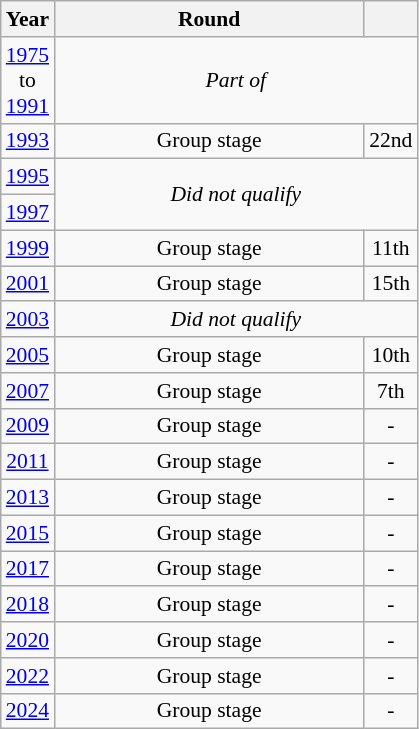<table class="wikitable" style="text-align: center; font-size:90%">
<tr>
<th>Year</th>
<th style="width:200px">Round</th>
<th></th>
</tr>
<tr>
<td><a href='#'>1975</a><br>to<br><a href='#'>1991</a></td>
<td colspan="2"><em>Part of </em></td>
</tr>
<tr>
<td><a href='#'>1993</a></td>
<td>Group stage</td>
<td>22nd</td>
</tr>
<tr>
<td><a href='#'>1995</a></td>
<td colspan="2" rowspan="2"><em>Did not qualify</em></td>
</tr>
<tr>
<td><a href='#'>1997</a></td>
</tr>
<tr>
<td><a href='#'>1999</a></td>
<td>Group stage</td>
<td>11th</td>
</tr>
<tr>
<td><a href='#'>2001</a></td>
<td>Group stage</td>
<td>15th</td>
</tr>
<tr>
<td><a href='#'>2003</a></td>
<td colspan="2"><em>Did not qualify</em></td>
</tr>
<tr>
<td><a href='#'>2005</a></td>
<td>Group stage</td>
<td>10th</td>
</tr>
<tr>
<td><a href='#'>2007</a></td>
<td>Group stage</td>
<td>7th</td>
</tr>
<tr>
<td><a href='#'>2009</a></td>
<td>Group stage</td>
<td>-</td>
</tr>
<tr>
<td><a href='#'>2011</a></td>
<td>Group stage</td>
<td>-</td>
</tr>
<tr>
<td><a href='#'>2013</a></td>
<td>Group stage</td>
<td>-</td>
</tr>
<tr>
<td><a href='#'>2015</a></td>
<td>Group stage</td>
<td>-</td>
</tr>
<tr>
<td><a href='#'>2017</a></td>
<td>Group stage</td>
<td>-</td>
</tr>
<tr>
<td><a href='#'>2018</a></td>
<td>Group stage</td>
<td>-</td>
</tr>
<tr>
<td><a href='#'>2020</a></td>
<td>Group stage</td>
<td>-</td>
</tr>
<tr>
<td><a href='#'>2022</a></td>
<td>Group stage</td>
<td>-</td>
</tr>
<tr>
<td><a href='#'>2024</a></td>
<td>Group stage</td>
<td>-</td>
</tr>
</table>
